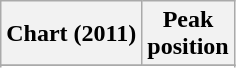<table class="wikitable sortable plainrowheaders">
<tr>
<th scope="col">Chart (2011)</th>
<th scope="col">Peak<br>position</th>
</tr>
<tr>
</tr>
<tr>
</tr>
<tr>
</tr>
<tr>
</tr>
<tr>
</tr>
</table>
